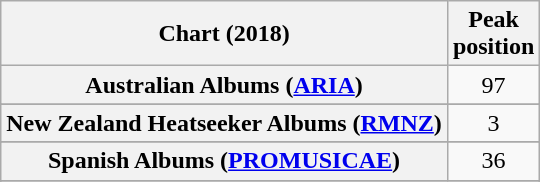<table class="wikitable sortable plainrowheaders" style="text-align:center">
<tr>
<th scope="col">Chart (2018)</th>
<th scope="col">Peak<br> position</th>
</tr>
<tr>
<th scope="row">Australian Albums (<a href='#'>ARIA</a>)</th>
<td>97</td>
</tr>
<tr>
</tr>
<tr>
</tr>
<tr>
</tr>
<tr>
</tr>
<tr>
</tr>
<tr>
</tr>
<tr>
</tr>
<tr>
</tr>
<tr>
</tr>
<tr>
<th scope="row">New Zealand Heatseeker Albums (<a href='#'>RMNZ</a>)</th>
<td>3</td>
</tr>
<tr>
</tr>
<tr>
</tr>
<tr>
<th scope="row">Spanish Albums (<a href='#'>PROMUSICAE</a>)</th>
<td>36</td>
</tr>
<tr>
</tr>
<tr>
</tr>
<tr>
</tr>
<tr>
</tr>
<tr>
</tr>
<tr>
</tr>
<tr>
</tr>
<tr>
</tr>
<tr>
</tr>
</table>
